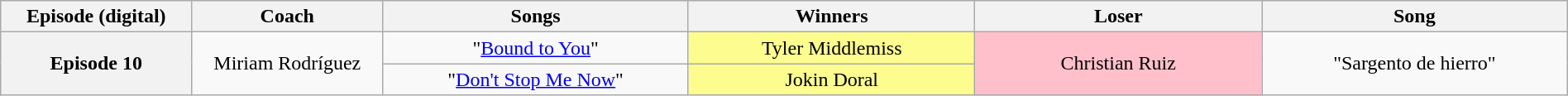<table class="wikitable" style="text-align: center; width:100%">
<tr>
<th style="width:10%">Episode (digital)</th>
<th style="width:10%">Coach</th>
<th style="width:16%">Songs</th>
<th style="width:15%">Winners</th>
<th style="width:15%">Loser</th>
<th style="width:16%">Song</th>
</tr>
<tr>
<th rowspan="2">Episode 10<br></th>
<td rowspan="2">Miriam Rodríguez</td>
<td>"<a href='#'>Bound to You</a>"</td>
<td style="background:#fdfc8f">Tyler Middlemiss</td>
<td rowspan="2" style="background: pink">Christian Ruiz</td>
<td rowspan="2">"Sargento de hierro"</td>
</tr>
<tr>
<td>"<a href='#'>Don't Stop Me Now</a>"</td>
<td style="background:#fdfc8f">Jokin Doral</td>
</tr>
</table>
